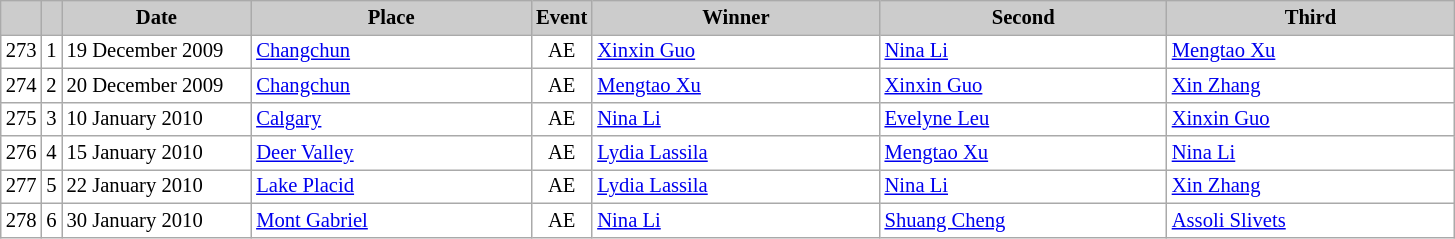<table class="wikitable plainrowheaders" style="background:#fff; font-size:86%; line-height:16px; border:grey solid 1px; border-collapse:collapse;">
<tr style="background:#ccc; text-align:center;">
<th scope="col" style="background:#ccc; width=20 px;"></th>
<th scope="col" style="background:#ccc; width=30 px;"></th>
<th scope="col" style="background:#ccc; width:120px;">Date</th>
<th scope="col" style="background:#ccc; width:180px;">Place</th>
<th scope="col" style="background:#ccc; width:15px;">Event</th>
<th scope="col" style="background:#ccc; width:185px;">Winner</th>
<th scope="col" style="background:#ccc; width:185px;">Second</th>
<th scope="col" style="background:#ccc; width:185px;">Third</th>
</tr>
<tr>
<td align=center>273</td>
<td align=center>1</td>
<td>19 December 2009</td>
<td> <a href='#'>Changchun</a></td>
<td align=center>AE</td>
<td> <a href='#'>Xinxin Guo</a></td>
<td> <a href='#'>Nina Li</a></td>
<td> <a href='#'>Mengtao Xu</a></td>
</tr>
<tr>
<td align=center>274</td>
<td align=center>2</td>
<td>20 December 2009</td>
<td> <a href='#'>Changchun</a></td>
<td align=center>AE</td>
<td> <a href='#'>Mengtao Xu</a></td>
<td> <a href='#'>Xinxin Guo</a></td>
<td> <a href='#'>Xin Zhang</a></td>
</tr>
<tr>
<td align=center>275</td>
<td align=center>3</td>
<td>10 January 2010</td>
<td> <a href='#'>Calgary</a></td>
<td align=center>AE</td>
<td> <a href='#'>Nina Li</a></td>
<td> <a href='#'>Evelyne Leu</a></td>
<td> <a href='#'>Xinxin Guo</a></td>
</tr>
<tr>
<td align=center>276</td>
<td align=center>4</td>
<td>15 January 2010</td>
<td> <a href='#'>Deer Valley</a></td>
<td align=center>AE</td>
<td> <a href='#'>Lydia Lassila</a></td>
<td> <a href='#'>Mengtao Xu</a></td>
<td> <a href='#'>Nina Li</a></td>
</tr>
<tr>
<td align=center>277</td>
<td align=center>5</td>
<td>22 January 2010</td>
<td> <a href='#'>Lake Placid</a></td>
<td align=center>AE</td>
<td> <a href='#'>Lydia Lassila</a></td>
<td> <a href='#'>Nina Li</a></td>
<td> <a href='#'>Xin Zhang</a></td>
</tr>
<tr>
<td align=center>278</td>
<td align=center>6</td>
<td>30 January 2010</td>
<td> <a href='#'>Mont Gabriel</a></td>
<td align=center>AE</td>
<td> <a href='#'>Nina Li</a></td>
<td> <a href='#'>Shuang Cheng</a></td>
<td> <a href='#'>Assoli Slivets</a></td>
</tr>
</table>
